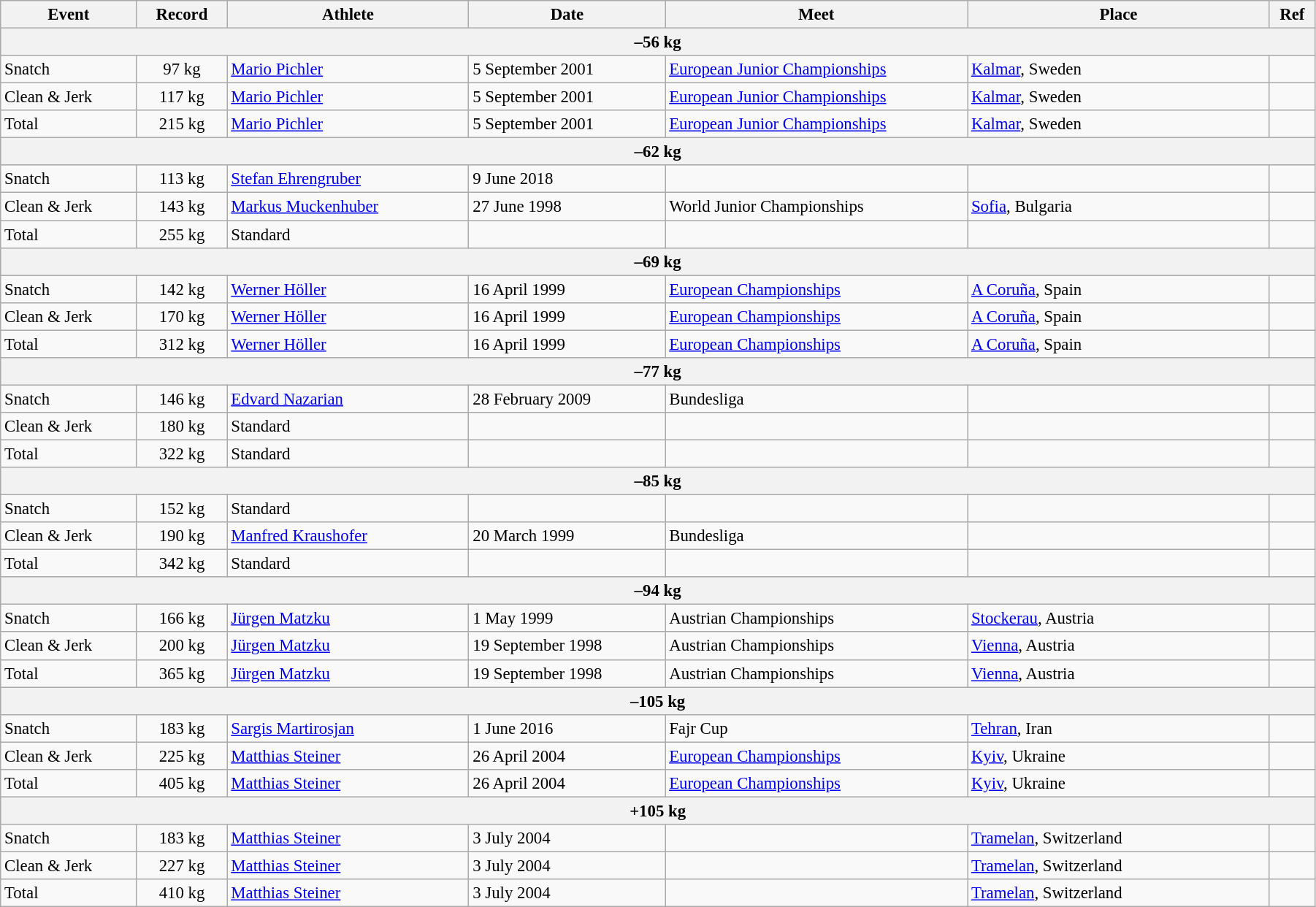<table class="wikitable" style="font-size:95%; width: 95%;">
<tr>
<th width=9%>Event</th>
<th width=6%>Record</th>
<th width=16%>Athlete</th>
<th width=13%>Date</th>
<th width=20%>Meet</th>
<th width=20%>Place</th>
<th width=3%>Ref</th>
</tr>
<tr bgcolor="#DDDDDD">
<th colspan="7">–56 kg</th>
</tr>
<tr>
<td>Snatch</td>
<td align="center">97 kg</td>
<td><a href='#'>Mario Pichler</a></td>
<td>5 September 2001</td>
<td><a href='#'>European Junior Championships</a></td>
<td><a href='#'>Kalmar</a>, Sweden</td>
<td></td>
</tr>
<tr>
<td>Clean & Jerk</td>
<td align="center">117 kg</td>
<td><a href='#'>Mario Pichler</a></td>
<td>5 September 2001</td>
<td><a href='#'>European Junior Championships</a></td>
<td><a href='#'>Kalmar</a>, Sweden</td>
<td></td>
</tr>
<tr>
<td>Total</td>
<td align="center">215 kg</td>
<td><a href='#'>Mario Pichler</a></td>
<td>5 September 2001</td>
<td><a href='#'>European Junior Championships</a></td>
<td><a href='#'>Kalmar</a>, Sweden</td>
<td></td>
</tr>
<tr bgcolor="#DDDDDD">
<th colspan="7">–62 kg</th>
</tr>
<tr>
<td>Snatch</td>
<td align="center">113 kg</td>
<td><a href='#'>Stefan Ehrengruber</a></td>
<td>9 June 2018</td>
<td></td>
<td></td>
<td></td>
</tr>
<tr>
<td>Clean & Jerk</td>
<td align="center">143 kg</td>
<td><a href='#'>Markus Muckenhuber</a></td>
<td>27 June 1998</td>
<td>World Junior Championships</td>
<td><a href='#'>Sofia</a>, Bulgaria</td>
<td></td>
</tr>
<tr>
<td>Total</td>
<td align="center">255 kg</td>
<td>Standard</td>
<td></td>
<td></td>
<td></td>
<td></td>
</tr>
<tr bgcolor="#DDDDDD">
<th colspan="7">–69 kg</th>
</tr>
<tr>
<td>Snatch</td>
<td align="center">142 kg</td>
<td><a href='#'>Werner Höller</a></td>
<td>16 April 1999</td>
<td><a href='#'>European Championships</a></td>
<td><a href='#'>A Coruña</a>, Spain</td>
<td></td>
</tr>
<tr>
<td>Clean & Jerk</td>
<td align="center">170 kg</td>
<td><a href='#'>Werner Höller</a></td>
<td>16 April 1999</td>
<td><a href='#'>European Championships</a></td>
<td><a href='#'>A Coruña</a>, Spain</td>
<td></td>
</tr>
<tr>
<td>Total</td>
<td align="center">312 kg</td>
<td><a href='#'>Werner Höller</a></td>
<td>16 April 1999</td>
<td><a href='#'>European Championships</a></td>
<td><a href='#'>A Coruña</a>, Spain</td>
<td></td>
</tr>
<tr bgcolor="#DDDDDD">
<th colspan="7">–77 kg</th>
</tr>
<tr>
<td>Snatch</td>
<td align="center">146 kg</td>
<td><a href='#'>Edvard Nazarian</a></td>
<td>28 February 2009</td>
<td>Bundesliga</td>
<td></td>
<td></td>
</tr>
<tr>
<td>Clean & Jerk</td>
<td align="center">180 kg</td>
<td>Standard</td>
<td></td>
<td></td>
<td></td>
<td></td>
</tr>
<tr>
<td>Total</td>
<td align="center">322 kg</td>
<td>Standard</td>
<td></td>
<td></td>
<td></td>
<td></td>
</tr>
<tr bgcolor="#DDDDDD">
<th colspan="7">–85 kg</th>
</tr>
<tr>
<td>Snatch</td>
<td align="center">152 kg</td>
<td>Standard</td>
<td></td>
<td></td>
<td></td>
<td></td>
</tr>
<tr>
<td>Clean & Jerk</td>
<td align="center">190 kg</td>
<td><a href='#'>Manfred Kraushofer</a></td>
<td>20 March 1999</td>
<td>Bundesliga</td>
<td></td>
<td></td>
</tr>
<tr>
<td>Total</td>
<td align="center">342 kg</td>
<td>Standard</td>
<td></td>
<td></td>
<td></td>
<td></td>
</tr>
<tr bgcolor="#DDDDDD">
<th colspan="7">–94 kg</th>
</tr>
<tr>
<td>Snatch</td>
<td align="center">166 kg</td>
<td><a href='#'>Jürgen Matzku</a></td>
<td>1 May 1999</td>
<td>Austrian Championships</td>
<td><a href='#'>Stockerau</a>, Austria</td>
<td></td>
</tr>
<tr>
<td>Clean & Jerk</td>
<td align="center">200 kg</td>
<td><a href='#'>Jürgen Matzku</a></td>
<td>19 September 1998</td>
<td>Austrian Championships</td>
<td><a href='#'>Vienna</a>, Austria</td>
<td></td>
</tr>
<tr>
<td>Total</td>
<td align="center">365 kg</td>
<td><a href='#'>Jürgen Matzku</a></td>
<td>19 September 1998</td>
<td>Austrian Championships</td>
<td><a href='#'>Vienna</a>, Austria</td>
<td></td>
</tr>
<tr bgcolor="#DDDDDD">
<th colspan="7">–105 kg</th>
</tr>
<tr>
<td>Snatch</td>
<td align="center">183 kg</td>
<td><a href='#'>Sargis Martirosjan</a></td>
<td>1 June 2016</td>
<td>Fajr Cup</td>
<td><a href='#'>Tehran</a>, Iran</td>
<td></td>
</tr>
<tr>
<td>Clean & Jerk</td>
<td align="center">225 kg</td>
<td><a href='#'>Matthias Steiner</a></td>
<td>26 April 2004</td>
<td><a href='#'>European Championships</a></td>
<td><a href='#'>Kyiv</a>, Ukraine</td>
<td></td>
</tr>
<tr>
<td>Total</td>
<td align="center">405 kg</td>
<td><a href='#'>Matthias Steiner</a></td>
<td>26 April 2004</td>
<td><a href='#'>European Championships</a></td>
<td><a href='#'>Kyiv</a>, Ukraine</td>
<td></td>
</tr>
<tr bgcolor="#DDDDDD">
<th colspan="7">+105 kg</th>
</tr>
<tr>
<td>Snatch</td>
<td align="center">183 kg</td>
<td><a href='#'>Matthias Steiner</a></td>
<td>3 July 2004</td>
<td></td>
<td><a href='#'>Tramelan</a>, Switzerland</td>
<td></td>
</tr>
<tr>
<td>Clean & Jerk</td>
<td align="center">227 kg</td>
<td><a href='#'>Matthias Steiner</a></td>
<td>3 July 2004</td>
<td></td>
<td><a href='#'>Tramelan</a>, Switzerland</td>
<td></td>
</tr>
<tr>
<td>Total</td>
<td align="center">410 kg</td>
<td><a href='#'>Matthias Steiner</a></td>
<td>3 July 2004</td>
<td></td>
<td><a href='#'>Tramelan</a>, Switzerland</td>
<td></td>
</tr>
</table>
